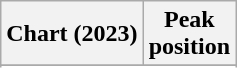<table class="wikitable sortable plainrowheaders" style="text-align:center">
<tr>
<th scope="col">Chart (2023)</th>
<th scope="col">Peak<br>position</th>
</tr>
<tr>
</tr>
<tr>
</tr>
<tr>
</tr>
</table>
